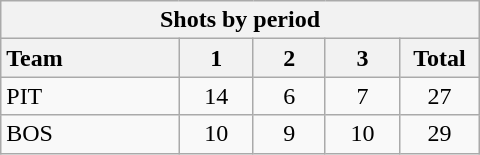<table class="wikitable" style="width:20em; text-align:right;">
<tr>
<th colspan=6>Shots by period</th>
</tr>
<tr>
<th style="width:8em; text-align:left;">Team</th>
<th style="width:3em;">1</th>
<th style="width:3em;">2</th>
<th style="width:3em;">3</th>
<th style="width:3em;">Total</th>
</tr>
<tr>
<td style="text-align:left;">PIT</td>
<td align=center>14</td>
<td align=center>6</td>
<td align=center>7</td>
<td align=center>27</td>
</tr>
<tr>
<td style="text-align:left;">BOS</td>
<td align=center>10</td>
<td align=center>9</td>
<td align=center>10</td>
<td align=center>29</td>
</tr>
</table>
